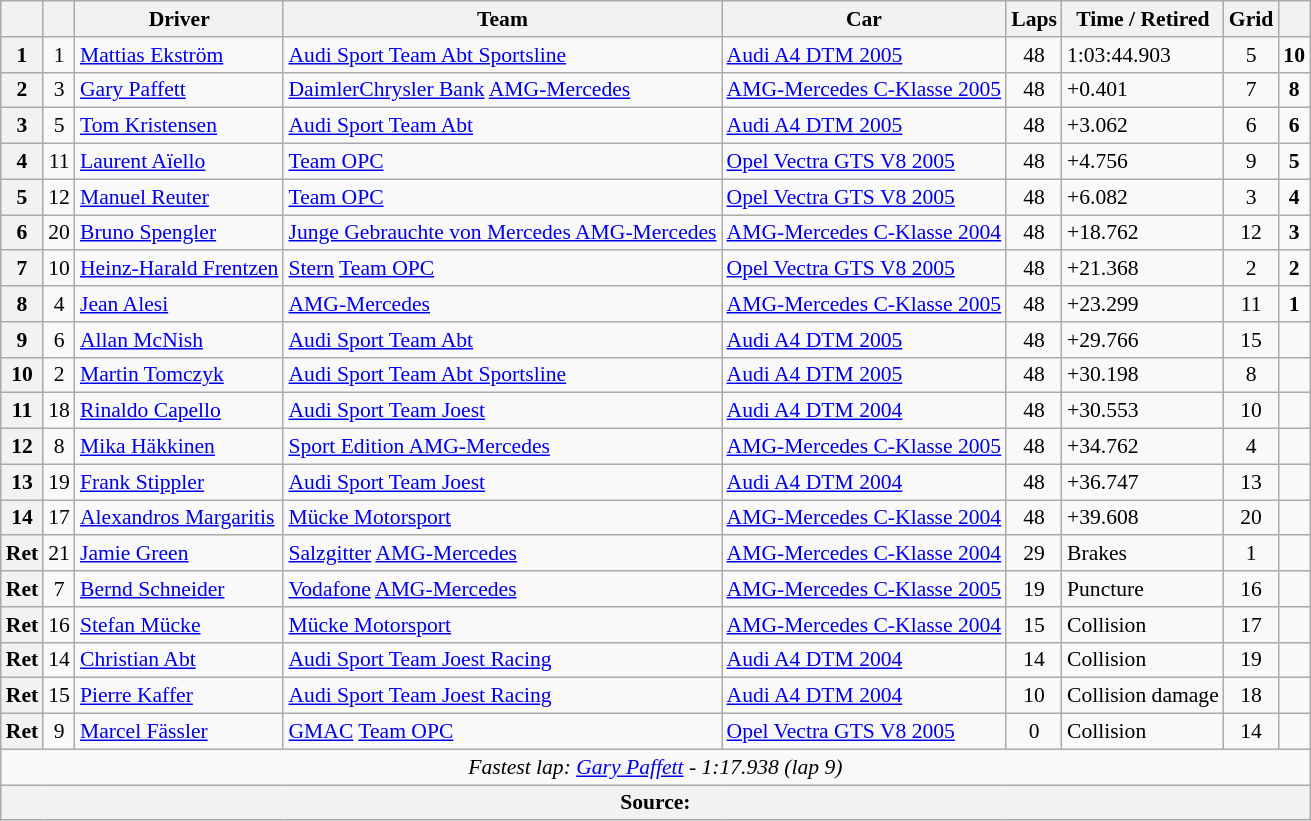<table class="wikitable" style="font-size:90%;">
<tr>
<th></th>
<th></th>
<th>Driver</th>
<th>Team</th>
<th>Car</th>
<th>Laps</th>
<th>Time / Retired</th>
<th>Grid</th>
<th></th>
</tr>
<tr>
<th>1</th>
<td align="center">1</td>
<td> <a href='#'>Mattias Ekström</a></td>
<td><a href='#'>Audi Sport Team Abt Sportsline</a></td>
<td><a href='#'>Audi A4 DTM 2005</a></td>
<td align="center">48</td>
<td>1:03:44.903</td>
<td align="center">5</td>
<td align="center"><strong>10</strong></td>
</tr>
<tr>
<th>2</th>
<td align="center">3</td>
<td> <a href='#'>Gary Paffett</a></td>
<td><a href='#'>DaimlerChrysler Bank</a> <a href='#'>AMG-Mercedes</a></td>
<td><a href='#'>AMG-Mercedes C-Klasse 2005</a></td>
<td align="center">48</td>
<td>+0.401</td>
<td align="center">7</td>
<td align="center"><strong>8</strong></td>
</tr>
<tr>
<th>3</th>
<td align="center">5</td>
<td> <a href='#'>Tom Kristensen</a></td>
<td><a href='#'>Audi Sport Team Abt</a></td>
<td><a href='#'>Audi A4 DTM 2005</a></td>
<td align="center">48</td>
<td>+3.062</td>
<td align="center">6</td>
<td align="center"><strong>6</strong></td>
</tr>
<tr>
<th>4</th>
<td align="center">11</td>
<td> <a href='#'>Laurent Aïello</a></td>
<td><a href='#'>Team OPC</a></td>
<td><a href='#'>Opel Vectra GTS V8 2005</a></td>
<td align="center">48</td>
<td>+4.756</td>
<td align="center">9</td>
<td align="center"><strong>5</strong></td>
</tr>
<tr>
<th>5</th>
<td align="center">12</td>
<td> <a href='#'>Manuel Reuter</a></td>
<td><a href='#'>Team OPC</a></td>
<td><a href='#'>Opel Vectra GTS V8 2005</a></td>
<td align="center">48</td>
<td>+6.082</td>
<td align="center">3</td>
<td align="center"><strong>4</strong></td>
</tr>
<tr>
<th>6</th>
<td align="center">20</td>
<td> <a href='#'>Bruno Spengler</a></td>
<td><a href='#'>Junge Gebrauchte von Mercedes AMG-Mercedes</a></td>
<td><a href='#'>AMG-Mercedes C-Klasse 2004</a></td>
<td align="center">48</td>
<td>+18.762</td>
<td align="center">12</td>
<td align="center"><strong>3</strong></td>
</tr>
<tr>
<th>7</th>
<td align="center">10</td>
<td> <a href='#'>Heinz-Harald Frentzen</a></td>
<td><a href='#'>Stern</a> <a href='#'>Team OPC</a></td>
<td><a href='#'>Opel Vectra GTS V8 2005</a></td>
<td align="center">48</td>
<td>+21.368</td>
<td align="center">2</td>
<td align="center"><strong>2</strong></td>
</tr>
<tr>
<th>8</th>
<td align="center">4</td>
<td> <a href='#'>Jean Alesi</a></td>
<td><a href='#'>AMG-Mercedes</a></td>
<td><a href='#'>AMG-Mercedes C-Klasse 2005</a></td>
<td align="center">48</td>
<td>+23.299</td>
<td align="center">11</td>
<td align="center"><strong>1</strong></td>
</tr>
<tr>
<th>9</th>
<td align="center">6</td>
<td> <a href='#'>Allan McNish</a></td>
<td><a href='#'>Audi Sport Team Abt</a></td>
<td><a href='#'>Audi A4 DTM 2005</a></td>
<td align="center">48</td>
<td>+29.766</td>
<td align="center">15</td>
<td align="center"></td>
</tr>
<tr>
<th>10</th>
<td align="center">2</td>
<td> <a href='#'>Martin Tomczyk</a></td>
<td><a href='#'>Audi Sport Team Abt Sportsline</a></td>
<td><a href='#'>Audi A4 DTM 2005</a></td>
<td align="center">48</td>
<td>+30.198</td>
<td align="center">8</td>
<td align="center"></td>
</tr>
<tr>
<th>11</th>
<td align="center">18</td>
<td> <a href='#'>Rinaldo Capello</a></td>
<td><a href='#'>Audi Sport Team Joest</a></td>
<td><a href='#'>Audi A4 DTM 2004</a></td>
<td align="center">48</td>
<td>+30.553</td>
<td align="center">10</td>
<td align="center"></td>
</tr>
<tr>
<th>12</th>
<td align="center">8</td>
<td> <a href='#'>Mika Häkkinen</a></td>
<td><a href='#'>Sport Edition AMG-Mercedes</a></td>
<td><a href='#'>AMG-Mercedes C-Klasse 2005</a></td>
<td align="center">48</td>
<td>+34.762</td>
<td align="center">4</td>
<td align="center"></td>
</tr>
<tr>
<th>13</th>
<td align="center">19</td>
<td> <a href='#'>Frank Stippler</a></td>
<td><a href='#'>Audi Sport Team Joest</a></td>
<td><a href='#'>Audi A4 DTM 2004</a></td>
<td align="center">48</td>
<td>+36.747</td>
<td align="center">13</td>
<td align="center"></td>
</tr>
<tr>
<th>14</th>
<td align="center">17</td>
<td> <a href='#'>Alexandros Margaritis</a></td>
<td><a href='#'>Mücke Motorsport</a></td>
<td><a href='#'>AMG-Mercedes C-Klasse 2004</a></td>
<td align="center">48</td>
<td>+39.608</td>
<td align="center">20</td>
<td align="center"></td>
</tr>
<tr>
<th>Ret</th>
<td align="center">21</td>
<td> <a href='#'>Jamie Green</a></td>
<td><a href='#'>Salzgitter</a> <a href='#'>AMG-Mercedes</a></td>
<td><a href='#'>AMG-Mercedes C-Klasse 2004</a></td>
<td align="center">29</td>
<td>Brakes</td>
<td align="center">1</td>
<td align="center"></td>
</tr>
<tr>
<th>Ret</th>
<td align="center">7</td>
<td> <a href='#'>Bernd Schneider</a></td>
<td><a href='#'>Vodafone</a> <a href='#'>AMG-Mercedes</a></td>
<td><a href='#'>AMG-Mercedes C-Klasse 2005</a></td>
<td align="center">19</td>
<td>Puncture</td>
<td align="center">16</td>
<td align="center"></td>
</tr>
<tr>
<th>Ret</th>
<td align="center">16</td>
<td> <a href='#'>Stefan Mücke</a></td>
<td><a href='#'>Mücke Motorsport</a></td>
<td><a href='#'>AMG-Mercedes C-Klasse 2004</a></td>
<td align="center">15</td>
<td>Collision</td>
<td align="center">17</td>
<td align="center"></td>
</tr>
<tr>
<th>Ret</th>
<td align="center">14</td>
<td> <a href='#'>Christian Abt</a></td>
<td><a href='#'>Audi Sport Team Joest Racing</a></td>
<td><a href='#'>Audi A4 DTM 2004</a></td>
<td align="center">14</td>
<td>Collision</td>
<td align="center">19</td>
<td align="center"></td>
</tr>
<tr>
<th>Ret</th>
<td align="center">15</td>
<td> <a href='#'>Pierre Kaffer</a></td>
<td><a href='#'>Audi Sport Team Joest Racing</a></td>
<td><a href='#'>Audi A4 DTM 2004</a></td>
<td align="center">10</td>
<td>Collision damage</td>
<td align="center">18</td>
<td align="center"></td>
</tr>
<tr>
<th>Ret</th>
<td align="center">9</td>
<td> <a href='#'>Marcel Fässler</a></td>
<td><a href='#'>GMAC</a> <a href='#'>Team OPC</a></td>
<td><a href='#'>Opel Vectra GTS V8 2005</a></td>
<td align="center">0</td>
<td>Collision</td>
<td align="center">14</td>
<td align="center"></td>
</tr>
<tr>
<td colspan=9 align=center><em>Fastest lap: <a href='#'>Gary Paffett</a> - 1:17.938 (lap 9)</em></td>
</tr>
<tr>
<th colspan=9>Source:</th>
</tr>
</table>
